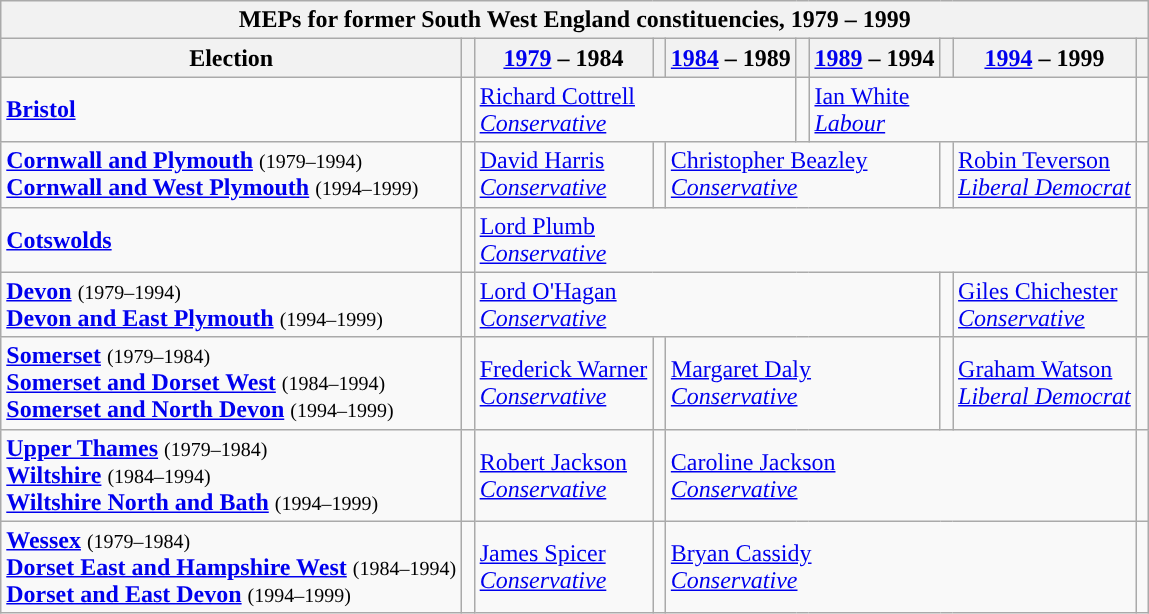<table class="wikitable">
<tr>
<th colspan = 10>MEPs for former South West England constituencies, 1979 – 1999</th>
</tr>
<tr>
<th>Election</th>
<th width=1px></th>
<th><a href='#'>1979</a> – 1984</th>
<th width=1px></th>
<th><a href='#'>1984</a> – 1989</th>
<th width=1px></th>
<th><a href='#'>1989</a> – 1994</th>
<th width=1px></th>
<th><a href='#'>1994</a> – 1999</th>
<th width=1px></th>
</tr>
<tr>
<td><strong><a href='#'>Bristol</a></strong></td>
<td width=1px style="background-color: "></td>
<td colspan = 3><a href='#'>Richard Cottrell</a><br><em><a href='#'>Conservative</a></em></td>
<td width=1px style="background-color: "></td>
<td colspan = 3><a href='#'>Ian White</a><br><em><a href='#'>Labour</a></em></td>
<td width=1px style="background-color: "></td>
</tr>
<tr>
<td><strong><a href='#'>Cornwall and Plymouth</a></strong> <small>(1979–1994)</small><br><strong><a href='#'>Cornwall and West Plymouth</a></strong> <small>(1994–1999)</small></td>
<td width=1px style="background-color: "></td>
<td><a href='#'>David Harris</a><br><em><a href='#'>Conservative</a></em></td>
<td width=1px style="background-color: "></td>
<td colspan = 3><a href='#'>Christopher Beazley</a><br><em><a href='#'>Conservative</a></em></td>
<td width=1px style="background-color: "></td>
<td><a href='#'>Robin Teverson</a><br><em><a href='#'>Liberal Democrat</a></em></td>
<td width=1px style="background-color: "></td>
</tr>
<tr>
<td><strong><a href='#'>Cotswolds</a></strong></td>
<td width=1px style="background-color: "></td>
<td colspan = 7><a href='#'>Lord Plumb</a><br><em><a href='#'>Conservative</a></em></td>
<td width=1px style="background-color: "></td>
</tr>
<tr>
<td><strong><a href='#'>Devon</a></strong> <small>(1979–1994)</small><br><strong><a href='#'>Devon and East Plymouth</a></strong> <small>(1994–1999)</small></td>
<td width=1px style="background-color: "></td>
<td colspan = 5><a href='#'>Lord O'Hagan</a><br><em><a href='#'>Conservative</a></em></td>
<td width=1px style="background-color: "></td>
<td><a href='#'>Giles Chichester</a><br><em><a href='#'>Conservative</a></em></td>
<td width=1px style="background-color: "></td>
</tr>
<tr>
<td><strong><a href='#'>Somerset</a></strong> <small>(1979–1984)</small><br><strong><a href='#'>Somerset and Dorset West</a></strong> <small>(1984–1994)</small><br><strong><a href='#'>Somerset and North Devon</a></strong> <small>(1994–1999)</small></td>
<td width=1px style="background-color: "></td>
<td><a href='#'>Frederick Warner</a><br><em><a href='#'>Conservative</a></em></td>
<td width=1px style="background-color: "></td>
<td colspan = 3><a href='#'>Margaret Daly</a><br><em><a href='#'>Conservative</a></em></td>
<td width=1px style="background-color: "></td>
<td><a href='#'>Graham Watson</a><br><em><a href='#'>Liberal Democrat</a></em></td>
<td width=1px style="background-color: "></td>
</tr>
<tr>
<td><strong><a href='#'>Upper Thames</a></strong> <small>(1979–1984)</small><br><strong><a href='#'>Wiltshire</a></strong> <small>(1984–1994)</small><br><strong><a href='#'>Wiltshire North and Bath</a></strong> <small>(1994–1999)</small></td>
<td width=1px style="background-color: "></td>
<td><a href='#'>Robert Jackson</a><br><em><a href='#'>Conservative</a></em></td>
<td width=1px style="background-color: "></td>
<td colspan = 5><a href='#'>Caroline Jackson</a><br><em><a href='#'>Conservative</a></em></td>
<td width=1px style="background-color: "></td>
</tr>
<tr>
<td><strong><a href='#'>Wessex</a></strong> <small>(1979–1984)</small><br><strong><a href='#'>Dorset East and Hampshire West</a></strong> <small>(1984–1994)</small><br><strong><a href='#'>Dorset and East Devon</a></strong> <small>(1994–1999)</small></td>
<td width=1px style="background-color: "></td>
<td><a href='#'>James Spicer</a><br><em><a href='#'>Conservative</a></em></td>
<td width=1px style="background-color: "></td>
<td colspan = 5><a href='#'>Bryan Cassidy</a><br><em><a href='#'>Conservative</a></em></td>
<td width=1px style="background-color: "></td>
</tr>
</table>
